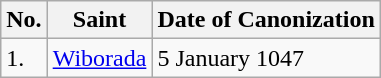<table class="wikitable">
<tr>
<th>No.</th>
<th>Saint</th>
<th>Date of Canonization</th>
</tr>
<tr>
<td>1.</td>
<td><a href='#'>Wiborada</a></td>
<td>5 January 1047</td>
</tr>
</table>
